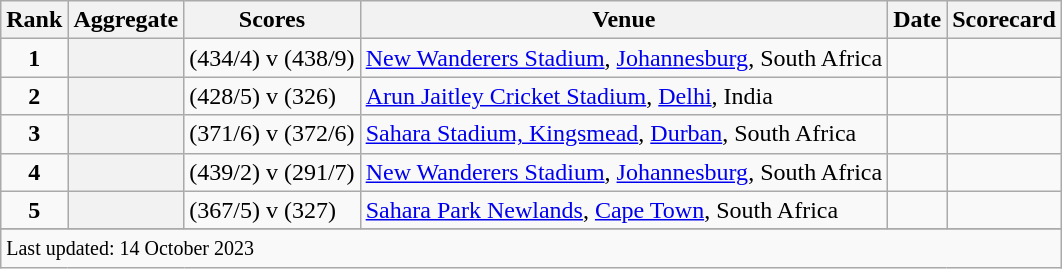<table class="wikitable plainrowheaders sortable">
<tr>
<th scope=col>Rank</th>
<th scope=col>Aggregate</th>
<th scope=col>Scores</th>
<th scope=col>Venue</th>
<th scope=col>Date</th>
<th scope=col>Scorecard</th>
</tr>
<tr>
<td align=center><strong>1</strong></td>
<th scope=row style=text-align:center;></th>
<td> (434/4) v  (438/9)</td>
<td><a href='#'>New Wanderers Stadium</a>, <a href='#'>Johannesburg</a>, South Africa</td>
<td></td>
<td></td>
</tr>
<tr>
<td align=center><strong>2</strong></td>
<th scope=row style=text-align:center;></th>
<td> (428/5) v  (326)</td>
<td><a href='#'>Arun Jaitley Cricket Stadium</a>, <a href='#'>Delhi</a>, India</td>
<td></td>
<td></td>
</tr>
<tr>
<td align=center><strong>3</strong></td>
<th scope=row style=text-align:center;></th>
<td> (371/6) v  (372/6)</td>
<td><a href='#'>Sahara Stadium, Kingsmead</a>, <a href='#'>Durban</a>, South Africa</td>
<td></td>
<td></td>
</tr>
<tr>
<td align=center><strong>4</strong></td>
<th scope=row style=text-align:center;></th>
<td> (439/2) v  (291/7)</td>
<td><a href='#'>New Wanderers Stadium</a>, <a href='#'>Johannesburg</a>, South Africa</td>
<td></td>
<td></td>
</tr>
<tr>
<td align=center><strong>5</strong></td>
<th scope=row style=text-align:center;></th>
<td> (367/5) v  (327)</td>
<td><a href='#'>Sahara Park Newlands</a>, <a href='#'>Cape Town</a>, South Africa</td>
<td></td>
<td></td>
</tr>
<tr>
</tr>
<tr class=sortbottom>
<td colspan=6><small>Last updated: 14 October 2023</small></td>
</tr>
</table>
